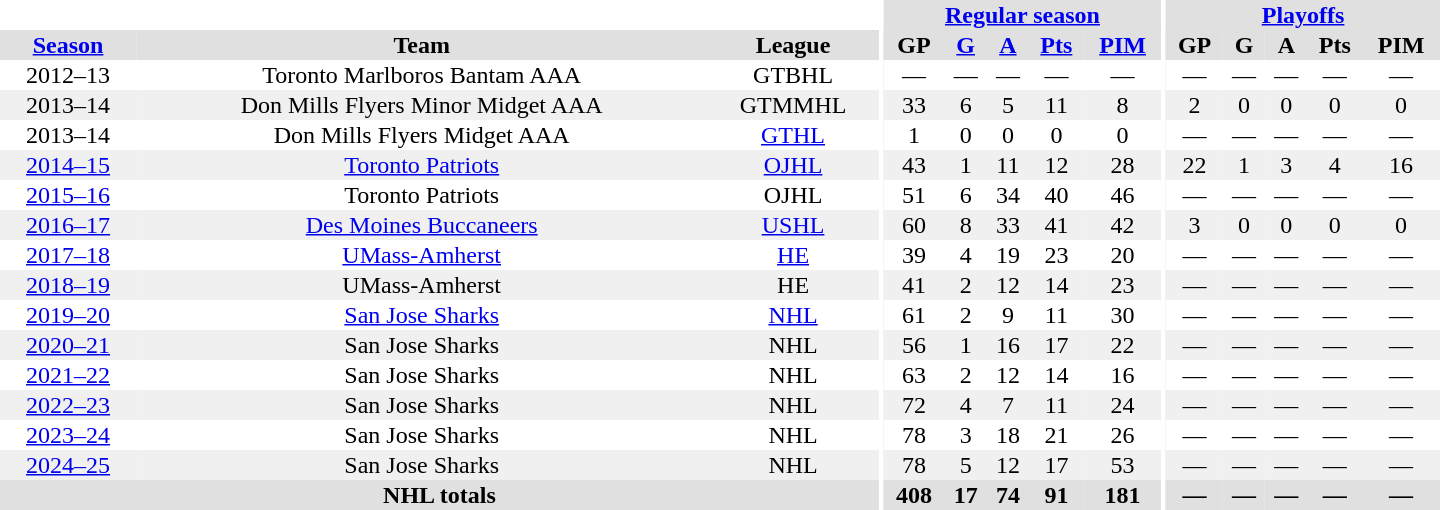<table border="0" cellpadding="1" cellspacing="0" style="text-align:center; width:60em">
<tr bgcolor="#e0e0e0">
<th colspan="3" bgcolor="#ffffff"></th>
<th rowspan="100" bgcolor="#ffffff"></th>
<th colspan="5"><a href='#'>Regular season</a></th>
<th rowspan="100" bgcolor="#ffffff"></th>
<th colspan="5"><a href='#'>Playoffs</a></th>
</tr>
<tr bgcolor="#e0e0e0">
<th><a href='#'>Season</a></th>
<th>Team</th>
<th>League</th>
<th>GP</th>
<th><a href='#'>G</a></th>
<th><a href='#'>A</a></th>
<th><a href='#'>Pts</a></th>
<th><a href='#'>PIM</a></th>
<th>GP</th>
<th>G</th>
<th>A</th>
<th>Pts</th>
<th>PIM</th>
</tr>
<tr>
<td>2012–13</td>
<td>Toronto Marlboros Bantam AAA</td>
<td>GTBHL</td>
<td>—</td>
<td>—</td>
<td>—</td>
<td>—</td>
<td>—</td>
<td>—</td>
<td>—</td>
<td>—</td>
<td>—</td>
<td>—</td>
</tr>
<tr bgcolor="#f0f0f0">
<td>2013–14</td>
<td>Don Mills Flyers Minor Midget AAA</td>
<td>GTMMHL</td>
<td>33</td>
<td>6</td>
<td>5</td>
<td>11</td>
<td>8</td>
<td>2</td>
<td>0</td>
<td>0</td>
<td>0</td>
<td>0</td>
</tr>
<tr>
<td>2013–14</td>
<td>Don Mills Flyers Midget AAA</td>
<td><a href='#'>GTHL</a></td>
<td>1</td>
<td>0</td>
<td>0</td>
<td>0</td>
<td>0</td>
<td>—</td>
<td>—</td>
<td>—</td>
<td>—</td>
<td>—</td>
</tr>
<tr bgcolor="#f0f0f0">
<td><a href='#'>2014–15</a></td>
<td><a href='#'>Toronto Patriots</a></td>
<td><a href='#'>OJHL</a></td>
<td>43</td>
<td>1</td>
<td>11</td>
<td>12</td>
<td>28</td>
<td>22</td>
<td>1</td>
<td>3</td>
<td>4</td>
<td>16</td>
</tr>
<tr>
<td><a href='#'>2015–16</a></td>
<td>Toronto Patriots</td>
<td>OJHL</td>
<td>51</td>
<td>6</td>
<td>34</td>
<td>40</td>
<td>46</td>
<td>—</td>
<td>—</td>
<td>—</td>
<td>—</td>
<td>—</td>
</tr>
<tr bgcolor="#f0f0f0">
<td><a href='#'>2016–17</a></td>
<td><a href='#'>Des Moines Buccaneers</a></td>
<td><a href='#'>USHL</a></td>
<td>60</td>
<td>8</td>
<td>33</td>
<td>41</td>
<td>42</td>
<td>3</td>
<td>0</td>
<td>0</td>
<td>0</td>
<td>0</td>
</tr>
<tr>
<td><a href='#'>2017–18</a></td>
<td><a href='#'>UMass-Amherst</a></td>
<td><a href='#'>HE</a></td>
<td>39</td>
<td>4</td>
<td>19</td>
<td>23</td>
<td>20</td>
<td>—</td>
<td>—</td>
<td>—</td>
<td>—</td>
<td>—</td>
</tr>
<tr bgcolor="#f0f0f0">
<td><a href='#'>2018–19</a></td>
<td>UMass-Amherst</td>
<td>HE</td>
<td>41</td>
<td>2</td>
<td>12</td>
<td>14</td>
<td>23</td>
<td>—</td>
<td>—</td>
<td>—</td>
<td>—</td>
<td>—</td>
</tr>
<tr>
<td><a href='#'>2019–20</a></td>
<td><a href='#'>San Jose Sharks</a></td>
<td><a href='#'>NHL</a></td>
<td>61</td>
<td>2</td>
<td>9</td>
<td>11</td>
<td>30</td>
<td>—</td>
<td>—</td>
<td>—</td>
<td>—</td>
<td>—</td>
</tr>
<tr bgcolor="#f0f0f0">
<td><a href='#'>2020–21</a></td>
<td>San Jose Sharks</td>
<td>NHL</td>
<td>56</td>
<td>1</td>
<td>16</td>
<td>17</td>
<td>22</td>
<td>—</td>
<td>—</td>
<td>—</td>
<td>—</td>
<td>—</td>
</tr>
<tr>
<td><a href='#'>2021–22</a></td>
<td>San Jose Sharks</td>
<td>NHL</td>
<td>63</td>
<td>2</td>
<td>12</td>
<td>14</td>
<td>16</td>
<td>—</td>
<td>—</td>
<td>—</td>
<td>—</td>
<td>—</td>
</tr>
<tr bgcolor="#f0f0f0">
<td><a href='#'>2022–23</a></td>
<td>San Jose Sharks</td>
<td>NHL</td>
<td>72</td>
<td>4</td>
<td>7</td>
<td>11</td>
<td>24</td>
<td>—</td>
<td>—</td>
<td>—</td>
<td>—</td>
<td>—</td>
</tr>
<tr>
<td><a href='#'>2023–24</a></td>
<td>San Jose Sharks</td>
<td>NHL</td>
<td>78</td>
<td>3</td>
<td>18</td>
<td>21</td>
<td>26</td>
<td>—</td>
<td>—</td>
<td>—</td>
<td>—</td>
<td>—</td>
</tr>
<tr bgcolor="#f0f0f0">
<td><a href='#'>2024–25</a></td>
<td>San Jose Sharks</td>
<td>NHL</td>
<td>78</td>
<td>5</td>
<td>12</td>
<td>17</td>
<td>53</td>
<td>—</td>
<td>—</td>
<td>—</td>
<td>—</td>
<td>—</td>
</tr>
<tr bgcolor="#e0e0e0">
<th colspan="3">NHL totals</th>
<th>408</th>
<th>17</th>
<th>74</th>
<th>91</th>
<th>181</th>
<th>—</th>
<th>—</th>
<th>—</th>
<th>—</th>
<th>—</th>
</tr>
</table>
